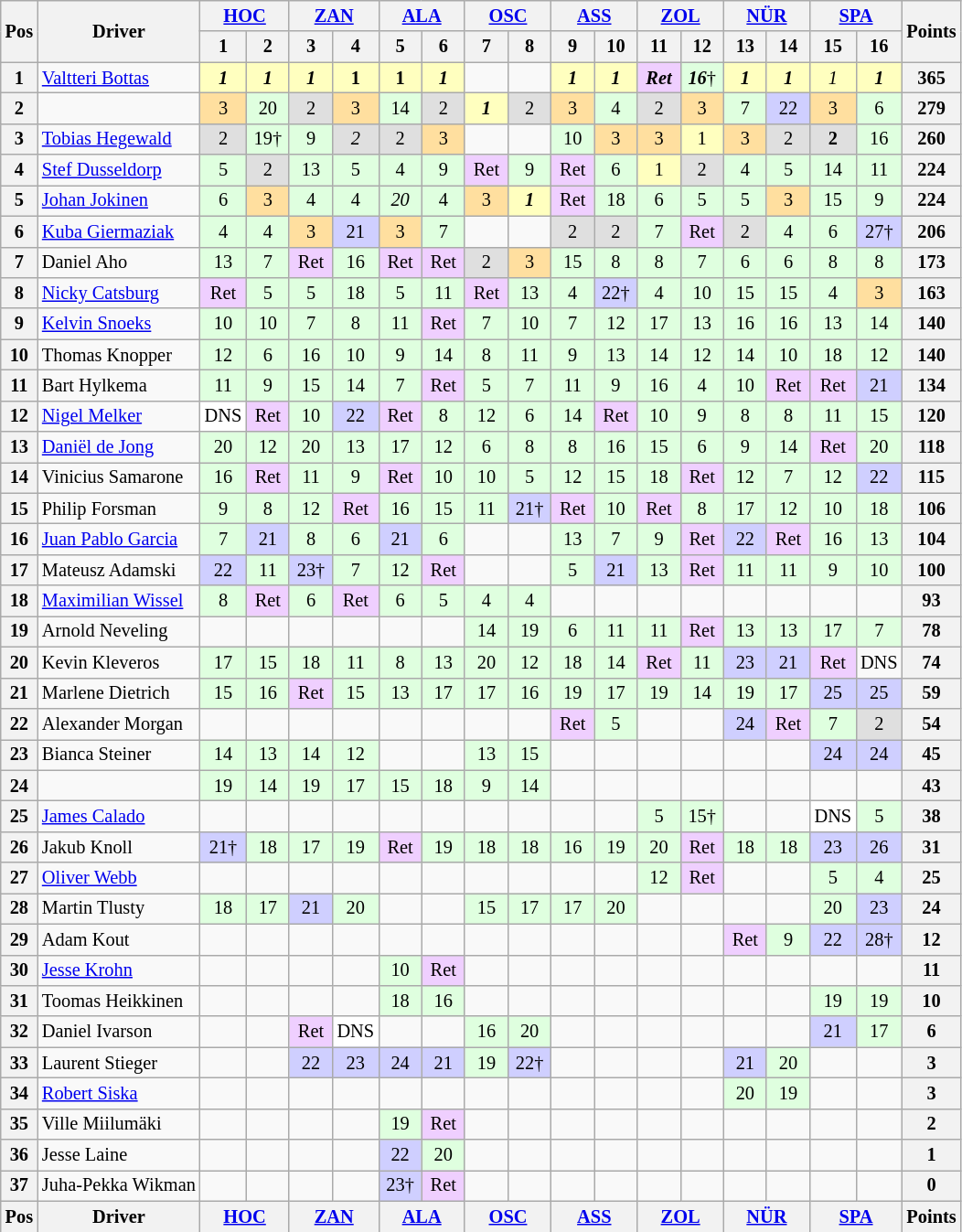<table class="wikitable" style="font-size:85%; text-align:center;">
<tr>
<th rowspan=2>Pos</th>
<th rowspan=2>Driver</th>
<th colspan=2><a href='#'>HOC</a><br></th>
<th colspan=2><a href='#'>ZAN</a><br></th>
<th colspan=2><a href='#'>ALA</a><br></th>
<th colspan=2><a href='#'>OSC</a><br></th>
<th colspan=2><a href='#'>ASS</a><br></th>
<th colspan=2><a href='#'>ZOL</a><br></th>
<th colspan=2><a href='#'>NÜR</a><br></th>
<th colspan=2><a href='#'>SPA</a><br></th>
<th rowspan=2>Points</th>
</tr>
<tr>
<th width=25>1</th>
<th width=25>2</th>
<th width=25>3</th>
<th width=25>4</th>
<th width=25>5</th>
<th width=25>6</th>
<th width=25>7</th>
<th width=25>8</th>
<th width=25>9</th>
<th width=25>10</th>
<th width=25>11</th>
<th width=25>12</th>
<th width=25>13</th>
<th width=25>14</th>
<th width=25>15</th>
<th width=25>16</th>
</tr>
<tr>
<th>1</th>
<td align=left> <a href='#'>Valtteri Bottas</a></td>
<td style="background:#FFFFBF;"><strong><em>1</em></strong></td>
<td style="background:#FFFFBF;"><strong><em>1</em></strong></td>
<td style="background:#FFFFBF;"><strong><em>1</em></strong></td>
<td style="background:#FFFFBF;"><strong>1</strong></td>
<td style="background:#FFFFBF;"><strong>1</strong></td>
<td style="background:#FFFFBF;"><strong><em>1</em></strong></td>
<td></td>
<td></td>
<td style="background:#FFFFBF;"><strong><em>1</em></strong></td>
<td style="background:#FFFFBF;"><strong><em>1</em></strong></td>
<td style="background:#EFCFFF;"><strong><em>Ret</em></strong></td>
<td style="background:#DFFFDF;"><strong><em>16</em></strong>†</td>
<td style="background:#FFFFBF;"><strong><em>1</em></strong></td>
<td style="background:#FFFFBF;"><strong><em>1</em></strong></td>
<td style="background:#FFFFBF;"><em>1</em></td>
<td style="background:#FFFFBF;"><strong><em>1</em></strong></td>
<th>365</th>
</tr>
<tr>
<th>2</th>
<td align=left></td>
<td style="background:#FFDF9F;">3</td>
<td style="background:#DFFFDF;">20</td>
<td style="background:#DFDFDF;">2</td>
<td style="background:#FFDF9F;">3</td>
<td style="background:#DFFFDF;">14</td>
<td style="background:#DFDFDF;">2</td>
<td style="background:#FFFFBF;"><strong><em>1</em></strong></td>
<td style="background:#DFDFDF;">2</td>
<td style="background:#FFDF9F;">3</td>
<td style="background:#DFFFDF;">4</td>
<td style="background:#DFDFDF;">2</td>
<td style="background:#FFDF9F;">3</td>
<td style="background:#DFFFDF;">7</td>
<td style="background:#CFCFFF;">22</td>
<td style="background:#FFDF9F;">3</td>
<td style="background:#DFFFDF;">6</td>
<th>279</th>
</tr>
<tr>
<th>3</th>
<td align=left> <a href='#'>Tobias Hegewald</a></td>
<td style="background:#DFDFDF;">2</td>
<td style="background:#DFFFDF;">19†</td>
<td style="background:#DFFFDF;">9</td>
<td style="background:#DFDFDF;"><em>2</em></td>
<td style="background:#DFDFDF;">2</td>
<td style="background:#FFDF9F;">3</td>
<td></td>
<td></td>
<td style="background:#DFFFDF;">10</td>
<td style="background:#FFDF9F;">3</td>
<td style="background:#FFDF9F;">3</td>
<td style="background:#FFFFBF;">1</td>
<td style="background:#FFDF9F;">3</td>
<td style="background:#DFDFDF;">2</td>
<td style="background:#DFDFDF;"><strong>2</strong></td>
<td style="background:#DFFFDF;">16</td>
<th>260</th>
</tr>
<tr>
<th>4</th>
<td align=left> <a href='#'>Stef Dusseldorp</a></td>
<td style="background:#DFFFDF;">5</td>
<td style="background:#DFDFDF;">2</td>
<td style="background:#DFFFDF;">13</td>
<td style="background:#DFFFDF;">5</td>
<td style="background:#DFFFDF;">4</td>
<td style="background:#DFFFDF;">9</td>
<td style="background:#EFCFFF;">Ret</td>
<td style="background:#DFFFDF;">9</td>
<td style="background:#EFCFFF;">Ret</td>
<td style="background:#DFFFDF;">6</td>
<td style="background:#FFFFBF;">1</td>
<td style="background:#DFDFDF;">2</td>
<td style="background:#DFFFDF;">4</td>
<td style="background:#DFFFDF;">5</td>
<td style="background:#DFFFDF;">14</td>
<td style="background:#DFFFDF;">11</td>
<th>224</th>
</tr>
<tr>
<th>5</th>
<td align=left> <a href='#'>Johan Jokinen</a></td>
<td style="background:#DFFFDF;">6</td>
<td style="background:#FFDF9F;">3</td>
<td style="background:#DFFFDF;">4</td>
<td style="background:#DFFFDF;">4</td>
<td style="background:#DFFFDF;"><em>20</em></td>
<td style="background:#DFFFDF;">4</td>
<td style="background:#FFDF9F;">3</td>
<td style="background:#FFFFBF;"><strong><em>1</em></strong></td>
<td style="background:#EFCFFF;">Ret</td>
<td style="background:#DFFFDF;">18</td>
<td style="background:#DFFFDF;">6</td>
<td style="background:#DFFFDF;">5</td>
<td style="background:#DFFFDF;">5</td>
<td style="background:#FFDF9F;">3</td>
<td style="background:#DFFFDF;">15</td>
<td style="background:#DFFFDF;">9</td>
<th>224</th>
</tr>
<tr>
<th>6</th>
<td align=left> <a href='#'>Kuba Giermaziak</a></td>
<td style="background:#DFFFDF;">4</td>
<td style="background:#DFFFDF;">4</td>
<td style="background:#FFDF9F;">3</td>
<td style="background:#CFCFFF;">21</td>
<td style="background:#FFDF9F;">3</td>
<td style="background:#DFFFDF;">7</td>
<td></td>
<td></td>
<td style="background:#DFDFDF;">2</td>
<td style="background:#DFDFDF;">2</td>
<td style="background:#DFFFDF;">7</td>
<td style="background:#EFCFFF;">Ret</td>
<td style="background:#DFDFDF;">2</td>
<td style="background:#DFFFDF;">4</td>
<td style="background:#DFFFDF;">6</td>
<td style="background:#CFCFFF;">27†</td>
<th>206</th>
</tr>
<tr>
<th>7</th>
<td align=left> Daniel Aho</td>
<td style="background:#DFFFDF;">13</td>
<td style="background:#DFFFDF;">7</td>
<td style="background:#EFCFFF;">Ret</td>
<td style="background:#DFFFDF;">16</td>
<td style="background:#EFCFFF;">Ret</td>
<td style="background:#EFCFFF;">Ret</td>
<td style="background:#DFDFDF;">2</td>
<td style="background:#FFDF9F;">3</td>
<td style="background:#DFFFDF;">15</td>
<td style="background:#DFFFDF;">8</td>
<td style="background:#DFFFDF;">8</td>
<td style="background:#DFFFDF;">7</td>
<td style="background:#DFFFDF;">6</td>
<td style="background:#DFFFDF;">6</td>
<td style="background:#DFFFDF;">8</td>
<td style="background:#DFFFDF;">8</td>
<th>173</th>
</tr>
<tr>
<th>8</th>
<td align=left> <a href='#'>Nicky Catsburg</a></td>
<td style="background:#EFCFFF;">Ret</td>
<td style="background:#DFFFDF;">5</td>
<td style="background:#DFFFDF;">5</td>
<td style="background:#DFFFDF;">18</td>
<td style="background:#DFFFDF;">5</td>
<td style="background:#DFFFDF;">11</td>
<td style="background:#EFCFFF;">Ret</td>
<td style="background:#DFFFDF;">13</td>
<td style="background:#DFFFDF;">4</td>
<td style="background:#CFCFFF;">22†</td>
<td style="background:#DFFFDF;">4</td>
<td style="background:#DFFFDF;">10</td>
<td style="background:#DFFFDF;">15</td>
<td style="background:#DFFFDF;">15</td>
<td style="background:#DFFFDF;">4</td>
<td style="background:#FFDF9F;">3</td>
<th>163</th>
</tr>
<tr>
<th>9</th>
<td align=left> <a href='#'>Kelvin Snoeks</a></td>
<td style="background:#DFFFDF;">10</td>
<td style="background:#DFFFDF;">10</td>
<td style="background:#DFFFDF;">7</td>
<td style="background:#DFFFDF;">8</td>
<td style="background:#DFFFDF;">11</td>
<td style="background:#EFCFFF;">Ret</td>
<td style="background:#DFFFDF;">7</td>
<td style="background:#DFFFDF;">10</td>
<td style="background:#DFFFDF;">7</td>
<td style="background:#DFFFDF;">12</td>
<td style="background:#DFFFDF;">17</td>
<td style="background:#DFFFDF;">13</td>
<td style="background:#DFFFDF;">16</td>
<td style="background:#DFFFDF;">16</td>
<td style="background:#DFFFDF;">13</td>
<td style="background:#DFFFDF;">14</td>
<th>140</th>
</tr>
<tr>
<th>10</th>
<td align=left> Thomas Knopper</td>
<td style="background:#DFFFDF;">12</td>
<td style="background:#DFFFDF;">6</td>
<td style="background:#DFFFDF;">16</td>
<td style="background:#DFFFDF;">10</td>
<td style="background:#DFFFDF;">9</td>
<td style="background:#DFFFDF;">14</td>
<td style="background:#DFFFDF;">8</td>
<td style="background:#DFFFDF;">11</td>
<td style="background:#DFFFDF;">9</td>
<td style="background:#DFFFDF;">13</td>
<td style="background:#DFFFDF;">14</td>
<td style="background:#DFFFDF;">12</td>
<td style="background:#DFFFDF;">14</td>
<td style="background:#DFFFDF;">10</td>
<td style="background:#DFFFDF;">18</td>
<td style="background:#DFFFDF;">12</td>
<th>140</th>
</tr>
<tr>
<th>11</th>
<td align=left> Bart Hylkema</td>
<td style="background:#DFFFDF;">11</td>
<td style="background:#DFFFDF;">9</td>
<td style="background:#DFFFDF;">15</td>
<td style="background:#DFFFDF;">14</td>
<td style="background:#DFFFDF;">7</td>
<td style="background:#EFCFFF;">Ret</td>
<td style="background:#DFFFDF;">5</td>
<td style="background:#DFFFDF;">7</td>
<td style="background:#DFFFDF;">11</td>
<td style="background:#DFFFDF;">9</td>
<td style="background:#DFFFDF;">16</td>
<td style="background:#DFFFDF;">4</td>
<td style="background:#DFFFDF;">10</td>
<td style="background:#EFCFFF;">Ret</td>
<td style="background:#EFCFFF;">Ret</td>
<td style="background:#CFCFFF;">21</td>
<th>134</th>
</tr>
<tr>
<th>12</th>
<td align=left> <a href='#'>Nigel Melker</a></td>
<td style="background:#FFFFFF;">DNS</td>
<td style="background:#EFCFFF;">Ret</td>
<td style="background:#DFFFDF;">10</td>
<td style="background:#CFCFFF;">22</td>
<td style="background:#EFCFFF;">Ret</td>
<td style="background:#DFFFDF;">8</td>
<td style="background:#DFFFDF;">12</td>
<td style="background:#DFFFDF;">6</td>
<td style="background:#DFFFDF;">14</td>
<td style="background:#EFCFFF;">Ret</td>
<td style="background:#DFFFDF;">10</td>
<td style="background:#DFFFDF;">9</td>
<td style="background:#DFFFDF;">8</td>
<td style="background:#DFFFDF;">8</td>
<td style="background:#DFFFDF;">11</td>
<td style="background:#DFFFDF;">15</td>
<th>120</th>
</tr>
<tr>
<th>13</th>
<td align=left> <a href='#'>Daniël de Jong</a></td>
<td style="background:#DFFFDF;">20</td>
<td style="background:#DFFFDF;">12</td>
<td style="background:#DFFFDF;">20</td>
<td style="background:#DFFFDF;">13</td>
<td style="background:#DFFFDF;">17</td>
<td style="background:#DFFFDF;">12</td>
<td style="background:#DFFFDF;">6</td>
<td style="background:#DFFFDF;">8</td>
<td style="background:#DFFFDF;">8</td>
<td style="background:#DFFFDF;">16</td>
<td style="background:#DFFFDF;">15</td>
<td style="background:#DFFFDF;">6</td>
<td style="background:#DFFFDF;">9</td>
<td style="background:#DFFFDF;">14</td>
<td style="background:#EFCFFF;">Ret</td>
<td style="background:#DFFFDF;">20</td>
<th>118</th>
</tr>
<tr>
<th>14</th>
<td align=left> Vinicius Samarone</td>
<td style="background:#DFFFDF;">16</td>
<td style="background:#EFCFFF;">Ret</td>
<td style="background:#DFFFDF;">11</td>
<td style="background:#DFFFDF;">9</td>
<td style="background:#EFCFFF;">Ret</td>
<td style="background:#DFFFDF;">10</td>
<td style="background:#DFFFDF;">10</td>
<td style="background:#DFFFDF;">5</td>
<td style="background:#DFFFDF;">12</td>
<td style="background:#DFFFDF;">15</td>
<td style="background:#DFFFDF;">18</td>
<td style="background:#EFCFFF;">Ret</td>
<td style="background:#DFFFDF;">12</td>
<td style="background:#DFFFDF;">7</td>
<td style="background:#DFFFDF;">12</td>
<td style="background:#CFCFFF;">22</td>
<th>115</th>
</tr>
<tr>
<th>15</th>
<td align=left> Philip Forsman</td>
<td style="background:#DFFFDF;">9</td>
<td style="background:#DFFFDF;">8</td>
<td style="background:#DFFFDF;">12</td>
<td style="background:#EFCFFF;">Ret</td>
<td style="background:#DFFFDF;">16</td>
<td style="background:#DFFFDF;">15</td>
<td style="background:#DFFFDF;">11</td>
<td style="background:#CFCFFF;">21†</td>
<td style="background:#EFCFFF;">Ret</td>
<td style="background:#DFFFDF;">10</td>
<td style="background:#EFCFFF;">Ret</td>
<td style="background:#DFFFDF;">8</td>
<td style="background:#DFFFDF;">17</td>
<td style="background:#DFFFDF;">12</td>
<td style="background:#DFFFDF;">10</td>
<td style="background:#DFFFDF;">18</td>
<th>106</th>
</tr>
<tr>
<th>16</th>
<td align=left> <a href='#'>Juan Pablo Garcia</a></td>
<td style="background:#DFFFDF;">7</td>
<td style="background:#CFCFFF;">21</td>
<td style="background:#DFFFDF;">8</td>
<td style="background:#DFFFDF;">6</td>
<td style="background:#CFCFFF;">21</td>
<td style="background:#DFFFDF;">6</td>
<td></td>
<td></td>
<td style="background:#DFFFDF;">13</td>
<td style="background:#DFFFDF;">7</td>
<td style="background:#DFFFDF;">9</td>
<td style="background:#EFCFFF;">Ret</td>
<td style="background:#CFCFFF;">22</td>
<td style="background:#EFCFFF;">Ret</td>
<td style="background:#DFFFDF;">16</td>
<td style="background:#DFFFDF;">13</td>
<th>104</th>
</tr>
<tr>
<th>17</th>
<td align=left> Mateusz Adamski</td>
<td style="background:#CFCFFF;">22</td>
<td style="background:#DFFFDF;">11</td>
<td style="background:#CFCFFF;">23†</td>
<td style="background:#DFFFDF;">7</td>
<td style="background:#DFFFDF;">12</td>
<td style="background:#EFCFFF;">Ret</td>
<td></td>
<td></td>
<td style="background:#DFFFDF;">5</td>
<td style="background:#CFCFFF;">21</td>
<td style="background:#DFFFDF;">13</td>
<td style="background:#EFCFFF;">Ret</td>
<td style="background:#DFFFDF;">11</td>
<td style="background:#DFFFDF;">11</td>
<td style="background:#DFFFDF;">9</td>
<td style="background:#DFFFDF;">10</td>
<th>100</th>
</tr>
<tr>
<th>18</th>
<td align=left> <a href='#'>Maximilian Wissel</a></td>
<td style="background:#DFFFDF;">8</td>
<td style="background:#EFCFFF;">Ret</td>
<td style="background:#DFFFDF;">6</td>
<td style="background:#EFCFFF;">Ret</td>
<td style="background:#DFFFDF;">6</td>
<td style="background:#DFFFDF;">5</td>
<td style="background:#DFFFDF;">4</td>
<td style="background:#DFFFDF;">4</td>
<td></td>
<td></td>
<td></td>
<td></td>
<td></td>
<td></td>
<td></td>
<td></td>
<th>93</th>
</tr>
<tr>
<th>19</th>
<td align=left> Arnold Neveling</td>
<td></td>
<td></td>
<td></td>
<td></td>
<td></td>
<td></td>
<td style="background:#DFFFDF;">14</td>
<td style="background:#DFFFDF;">19</td>
<td style="background:#DFFFDF;">6</td>
<td style="background:#DFFFDF;">11</td>
<td style="background:#DFFFDF;">11</td>
<td style="background:#EFCFFF;">Ret</td>
<td style="background:#DFFFDF;">13</td>
<td style="background:#DFFFDF;">13</td>
<td style="background:#DFFFDF;">17</td>
<td style="background:#DFFFDF;">7</td>
<th>78</th>
</tr>
<tr>
<th>20</th>
<td align=left> Kevin Kleveros</td>
<td style="background:#DFFFDF;">17</td>
<td style="background:#DFFFDF;">15</td>
<td style="background:#DFFFDF;">18</td>
<td style="background:#DFFFDF;">11</td>
<td style="background:#DFFFDF;">8</td>
<td style="background:#DFFFDF;">13</td>
<td style="background:#DFFFDF;">20</td>
<td style="background:#DFFFDF;">12</td>
<td style="background:#DFFFDF;">18</td>
<td style="background:#DFFFDF;">14</td>
<td style="background:#EFCFFF;">Ret</td>
<td style="background:#DFFFDF;">11</td>
<td style="background:#CFCFFF;">23</td>
<td style="background:#CFCFFF;">21</td>
<td style="background:#EFCFFF;">Ret</td>
<td>DNS</td>
<th>74</th>
</tr>
<tr>
<th>21</th>
<td align=left> Marlene Dietrich</td>
<td style="background:#DFFFDF;">15</td>
<td style="background:#DFFFDF;">16</td>
<td style="background:#EFCFFF;">Ret</td>
<td style="background:#DFFFDF;">15</td>
<td style="background:#DFFFDF;">13</td>
<td style="background:#DFFFDF;">17</td>
<td style="background:#DFFFDF;">17</td>
<td style="background:#DFFFDF;">16</td>
<td style="background:#DFFFDF;">19</td>
<td style="background:#DFFFDF;">17</td>
<td style="background:#DFFFDF;">19</td>
<td style="background:#DFFFDF;">14</td>
<td style="background:#DFFFDF;">19</td>
<td style="background:#DFFFDF;">17</td>
<td style="background:#CFCFFF;">25</td>
<td style="background:#CFCFFF;">25</td>
<th>59</th>
</tr>
<tr>
<th>22</th>
<td align=left> Alexander Morgan</td>
<td></td>
<td></td>
<td></td>
<td></td>
<td></td>
<td></td>
<td></td>
<td></td>
<td style="background:#EFCFFF;">Ret</td>
<td style="background:#DFFFDF;">5</td>
<td></td>
<td></td>
<td style="background:#CFCFFF;">24</td>
<td style="background:#EFCFFF;">Ret</td>
<td style="background:#DFFFDF;">7</td>
<td style="background:#DFDFDF;">2</td>
<th>54</th>
</tr>
<tr>
<th>23</th>
<td align=left> Bianca Steiner</td>
<td style="background:#DFFFDF;">14</td>
<td style="background:#DFFFDF;">13</td>
<td style="background:#DFFFDF;">14</td>
<td style="background:#DFFFDF;">12</td>
<td></td>
<td></td>
<td style="background:#DFFFDF;">13</td>
<td style="background:#DFFFDF;">15</td>
<td></td>
<td></td>
<td></td>
<td></td>
<td></td>
<td></td>
<td style="background:#CFCFFF;">24</td>
<td style="background:#CFCFFF;">24</td>
<th>45</th>
</tr>
<tr>
<th>24</th>
<td align=left></td>
<td style="background:#DFFFDF;">19</td>
<td style="background:#DFFFDF;">14</td>
<td style="background:#DFFFDF;">19</td>
<td style="background:#DFFFDF;">17</td>
<td style="background:#DFFFDF;">15</td>
<td style="background:#DFFFDF;">18</td>
<td style="background:#DFFFDF;">9</td>
<td style="background:#DFFFDF;">14</td>
<td></td>
<td></td>
<td></td>
<td></td>
<td></td>
<td></td>
<td></td>
<td></td>
<th>43</th>
</tr>
<tr>
<th>25</th>
<td align=left> <a href='#'>James Calado</a></td>
<td></td>
<td></td>
<td></td>
<td></td>
<td></td>
<td></td>
<td></td>
<td></td>
<td></td>
<td></td>
<td style="background:#DFFFDF;">5</td>
<td style="background:#DFFFDF;">15†</td>
<td></td>
<td></td>
<td style="background:#FFFFFF;">DNS</td>
<td style="background:#DFFFDF;">5</td>
<th>38</th>
</tr>
<tr>
<th>26</th>
<td align=left> Jakub Knoll</td>
<td style="background:#CFCFFF;">21†</td>
<td style="background:#DFFFDF;">18</td>
<td style="background:#DFFFDF;">17</td>
<td style="background:#DFFFDF;">19</td>
<td style="background:#EFCFFF;">Ret</td>
<td style="background:#DFFFDF;">19</td>
<td style="background:#DFFFDF;">18</td>
<td style="background:#DFFFDF;">18</td>
<td style="background:#DFFFDF;">16</td>
<td style="background:#DFFFDF;">19</td>
<td style="background:#DFFFDF;">20</td>
<td style="background:#EFCFFF;">Ret</td>
<td style="background:#DFFFDF;">18</td>
<td style="background:#DFFFDF;">18</td>
<td style="background:#CFCFFF;">23</td>
<td style="background:#CFCFFF;">26</td>
<th>31</th>
</tr>
<tr>
<th>27</th>
<td align=left> <a href='#'>Oliver Webb</a></td>
<td></td>
<td></td>
<td></td>
<td></td>
<td></td>
<td></td>
<td></td>
<td></td>
<td></td>
<td></td>
<td style="background:#DFFFDF;">12</td>
<td style="background:#EFCFFF;">Ret</td>
<td></td>
<td></td>
<td style="background:#DFFFDF;">5</td>
<td style="background:#DFFFDF;">4</td>
<th>25</th>
</tr>
<tr>
<th>28</th>
<td align=left> Martin Tlusty</td>
<td style="background:#DFFFDF;">18</td>
<td style="background:#DFFFDF;">17</td>
<td style="background:#CFCFFF;">21</td>
<td style="background:#DFFFDF;">20</td>
<td></td>
<td></td>
<td style="background:#DFFFDF;">15</td>
<td style="background:#DFFFDF;">17</td>
<td style="background:#DFFFDF;">17</td>
<td style="background:#DFFFDF;">20</td>
<td></td>
<td></td>
<td></td>
<td></td>
<td style="background:#DFFFDF;">20</td>
<td style="background:#CFCFFF;">23</td>
<th>24</th>
</tr>
<tr>
<th>29</th>
<td align=left> Adam Kout</td>
<td></td>
<td></td>
<td></td>
<td></td>
<td></td>
<td></td>
<td></td>
<td></td>
<td></td>
<td></td>
<td></td>
<td></td>
<td style="background:#EFCFFF;">Ret</td>
<td style="background:#DFFFDF;">9</td>
<td style="background:#CFCFFF;">22</td>
<td style="background:#CFCFFF;">28†</td>
<th>12</th>
</tr>
<tr>
<th>30</th>
<td align=left> <a href='#'>Jesse Krohn</a></td>
<td></td>
<td></td>
<td></td>
<td></td>
<td style="background:#DFFFDF;">10</td>
<td style="background:#EFCFFF;">Ret</td>
<td></td>
<td></td>
<td></td>
<td></td>
<td></td>
<td></td>
<td></td>
<td></td>
<td></td>
<td></td>
<th>11</th>
</tr>
<tr>
<th>31</th>
<td align=left> Toomas Heikkinen</td>
<td></td>
<td></td>
<td></td>
<td></td>
<td style="background:#DFFFDF;">18</td>
<td style="background:#DFFFDF;">16</td>
<td></td>
<td></td>
<td></td>
<td></td>
<td></td>
<td></td>
<td></td>
<td></td>
<td style="background:#DFFFDF;">19</td>
<td style="background:#DFFFDF;">19</td>
<th>10</th>
</tr>
<tr>
<th>32</th>
<td align=left> Daniel Ivarson</td>
<td></td>
<td></td>
<td style="background:#EFCFFF;">Ret</td>
<td style="background:#FFFFFF;">DNS</td>
<td></td>
<td></td>
<td style="background:#DFFFDF;">16</td>
<td style="background:#DFFFDF;">20</td>
<td></td>
<td></td>
<td></td>
<td></td>
<td></td>
<td></td>
<td style="background:#CFCFFF;">21</td>
<td style="background:#DFFFDF;">17</td>
<th>6</th>
</tr>
<tr>
<th>33</th>
<td align=left> Laurent Stieger</td>
<td></td>
<td></td>
<td style="background:#CFCFFF;">22</td>
<td style="background:#CFCFFF;">23</td>
<td style="background:#CFCFFF;">24</td>
<td style="background:#CFCFFF;">21</td>
<td style="background:#DFFFDF;">19</td>
<td style="background:#CFCFFF;">22†</td>
<td></td>
<td></td>
<td></td>
<td></td>
<td style="background:#CFCFFF;">21</td>
<td style="background:#DFFFDF;">20</td>
<td></td>
<td></td>
<th>3</th>
</tr>
<tr>
<th>34</th>
<td align=left> <a href='#'>Robert Siska</a></td>
<td></td>
<td></td>
<td></td>
<td></td>
<td></td>
<td></td>
<td></td>
<td></td>
<td></td>
<td></td>
<td></td>
<td></td>
<td style="background:#DFFFDF;">20</td>
<td style="background:#DFFFDF;">19</td>
<td></td>
<td></td>
<th>3</th>
</tr>
<tr>
<th>35</th>
<td align=left> Ville Miilumäki</td>
<td></td>
<td></td>
<td></td>
<td></td>
<td style="background:#DFFFDF;">19</td>
<td style="background:#EFCFFF;">Ret</td>
<td></td>
<td></td>
<td></td>
<td></td>
<td></td>
<td></td>
<td></td>
<td></td>
<td></td>
<td></td>
<th>2</th>
</tr>
<tr>
<th>36</th>
<td align=left> Jesse Laine</td>
<td></td>
<td></td>
<td></td>
<td></td>
<td style="background:#CFCFFF;">22</td>
<td style="background:#DFFFDF;">20</td>
<td></td>
<td></td>
<td></td>
<td></td>
<td></td>
<td></td>
<td></td>
<td></td>
<td></td>
<td></td>
<th>1</th>
</tr>
<tr>
<th>37</th>
<td align=left> Juha-Pekka Wikman</td>
<td></td>
<td></td>
<td></td>
<td></td>
<td style="background:#CFCFFF;">23†</td>
<td style="background:#EFCFFF;">Ret</td>
<td></td>
<td></td>
<td></td>
<td></td>
<td></td>
<td></td>
<td></td>
<td></td>
<td></td>
<td></td>
<th>0</th>
</tr>
<tr>
<th>Pos</th>
<th>Driver</th>
<th colspan=2><a href='#'>HOC</a><br></th>
<th colspan=2><a href='#'>ZAN</a><br></th>
<th colspan=2><a href='#'>ALA</a><br></th>
<th colspan=2><a href='#'>OSC</a><br></th>
<th colspan=2><a href='#'>ASS</a><br></th>
<th colspan=2><a href='#'>ZOL</a><br></th>
<th colspan=2><a href='#'>NÜR</a><br></th>
<th colspan=2><a href='#'>SPA</a><br></th>
<th>Points</th>
</tr>
</table>
